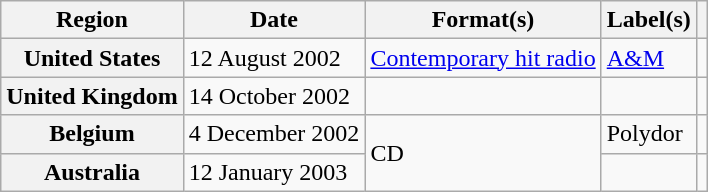<table class="wikitable plainrowheaders">
<tr>
<th scope="col">Region</th>
<th scope="col">Date</th>
<th scope="col">Format(s)</th>
<th scope="col">Label(s)</th>
<th scope="col"></th>
</tr>
<tr>
<th scope="row">United States</th>
<td>12 August 2002</td>
<td><a href='#'>Contemporary hit radio</a></td>
<td><a href='#'>A&M</a></td>
<td></td>
</tr>
<tr>
<th scope="row">United Kingdom</th>
<td>14 October 2002</td>
<td></td>
<td></td>
<td></td>
</tr>
<tr>
<th scope="row">Belgium</th>
<td>4 December 2002</td>
<td rowspan="2">CD</td>
<td>Polydor</td>
<td></td>
</tr>
<tr>
<th scope="row">Australia</th>
<td>12 January 2003</td>
<td></td>
<td></td>
</tr>
</table>
